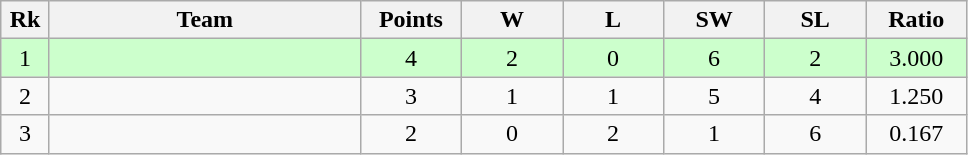<table class=wikitable style=text-align:center>
<tr>
<th width=25>Rk</th>
<th width=200>Team</th>
<th width=60>Points</th>
<th width=60>W</th>
<th width=60>L</th>
<th width=60>SW</th>
<th width=60>SL</th>
<th width=60>Ratio</th>
</tr>
<tr bgcolor=#ccffcc>
<td>1</td>
<td align=left></td>
<td>4</td>
<td>2</td>
<td>0</td>
<td>6</td>
<td>2</td>
<td>3.000</td>
</tr>
<tr>
<td>2</td>
<td align=left></td>
<td>3</td>
<td>1</td>
<td>1</td>
<td>5</td>
<td>4</td>
<td>1.250</td>
</tr>
<tr>
<td>3</td>
<td align=left></td>
<td>2</td>
<td>0</td>
<td>2</td>
<td>1</td>
<td>6</td>
<td>0.167</td>
</tr>
</table>
